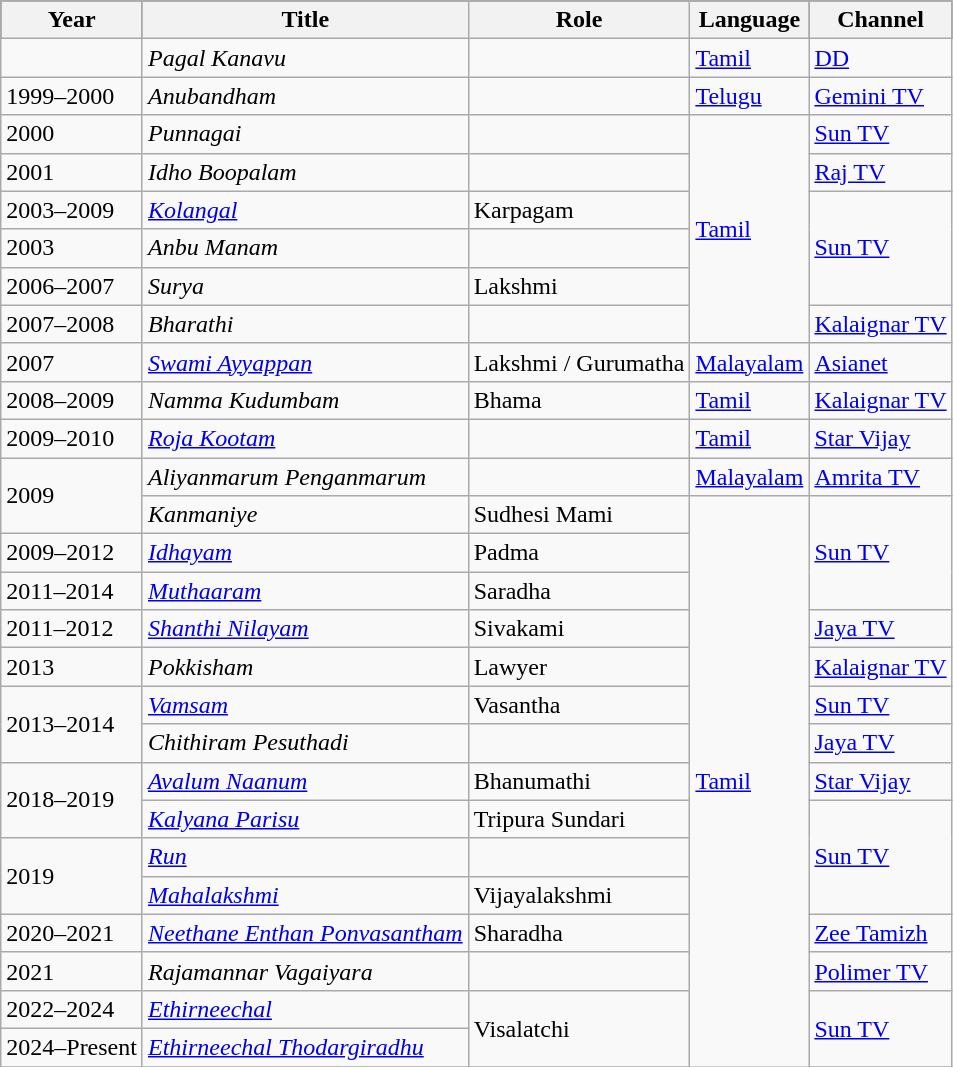<table class="wikitable sortable">
<tr style="background:#000;">
<th>Year</th>
<th>Title</th>
<th>Role</th>
<th>Language</th>
<th>Channel</th>
</tr>
<tr>
<td></td>
<td><em>Pagal Kanavu</em></td>
<td></td>
<td><a href='#'>Tamil</a></td>
<td><a href='#'>DD</a></td>
</tr>
<tr>
<td>1999–2000</td>
<td><em>Anubandham</em></td>
<td></td>
<td><a href='#'>Telugu</a></td>
<td><a href='#'>Gemini TV</a></td>
</tr>
<tr>
<td>2000</td>
<td><em>Punnagai</em></td>
<td></td>
<td rowspan="6"><a href='#'>Tamil</a></td>
<td><a href='#'>Sun TV</a></td>
</tr>
<tr>
<td>2001</td>
<td><em>Idho Boopalam</em></td>
<td></td>
<td><a href='#'>Raj TV</a></td>
</tr>
<tr>
<td>2003–2009</td>
<td><em><a href='#'>Kolangal</a></em></td>
<td>Karpagam</td>
<td rowspan="3"><a href='#'>Sun TV</a></td>
</tr>
<tr>
<td>2003</td>
<td><em>Anbu Manam</em></td>
<td></td>
</tr>
<tr>
<td>2006–2007</td>
<td><em>Surya</em></td>
<td>Lakshmi</td>
</tr>
<tr>
<td>2007–2008</td>
<td><em>Bharathi</em></td>
<td></td>
<td><a href='#'>Kalaignar TV</a></td>
</tr>
<tr>
<td>2007</td>
<td><em><a href='#'>Swami Ayyappan</a></em></td>
<td>Lakshmi / Gurumatha</td>
<td><a href='#'>Malayalam</a></td>
<td><a href='#'>Asianet</a></td>
</tr>
<tr>
<td>2008–2009</td>
<td><em>Namma Kudumbam</em></td>
<td>Bhama</td>
<td><a href='#'>Tamil</a></td>
<td><a href='#'>Kalaignar TV</a></td>
</tr>
<tr>
<td>2009–2010</td>
<td><em><a href='#'>Roja Kootam</a></em></td>
<td></td>
<td><a href='#'>Tamil</a></td>
<td><a href='#'>Star Vijay</a></td>
</tr>
<tr>
<td rowspan="2">2009</td>
<td><em>Aliyanmarum Penganmarum</em></td>
<td></td>
<td><a href='#'>Malayalam</a></td>
<td><a href='#'>Amrita TV</a></td>
</tr>
<tr>
<td><em>Kanmaniye</em></td>
<td>Sudhesi Mami</td>
<td rowspan="17"><a href='#'>Tamil</a></td>
<td rowspan="3"><a href='#'>Sun TV</a></td>
</tr>
<tr>
<td>2009–2012</td>
<td><em><a href='#'>Idhayam</a></em></td>
<td>Padma</td>
</tr>
<tr>
<td>2011–2014</td>
<td><em><a href='#'>Muthaaram</a></em></td>
<td>Saradha</td>
</tr>
<tr>
<td>2011–2012</td>
<td><em><a href='#'>Shanthi Nilayam</a></em></td>
<td>Sivakami</td>
<td><a href='#'>Jaya TV</a></td>
</tr>
<tr>
<td>2013</td>
<td><em>Pokkisham</em></td>
<td>Lawyer</td>
<td><a href='#'>Kalaignar TV</a></td>
</tr>
<tr>
<td rowspan="2">2013–2014</td>
<td><em><a href='#'>Vamsam</a></em></td>
<td>Vasantha</td>
<td><a href='#'>Sun TV</a></td>
</tr>
<tr>
<td><em>Chithiram Pesuthadi</em></td>
<td></td>
<td><a href='#'>Jaya TV</a></td>
</tr>
<tr>
<td rowspan="2">2018–2019</td>
<td><em><a href='#'>Avalum Naanum</a></em></td>
<td>Bhanumathi</td>
<td><a href='#'>Star Vijay</a></td>
</tr>
<tr>
<td><em><a href='#'>Kalyana Parisu</a></em></td>
<td>Tripura Sundari</td>
<td rowspan="3"><a href='#'>Sun TV</a></td>
</tr>
<tr>
<td rowspan="2">2019</td>
<td><em><a href='#'>Run</a></em></td>
<td></td>
</tr>
<tr>
<td><em><a href='#'>Mahalakshmi</a></em></td>
<td>Vijayalakshmi</td>
</tr>
<tr>
<td>2020–2021</td>
<td><em><a href='#'>Neethane Enthan Ponvasantham</a></em></td>
<td>Sharadha</td>
<td><a href='#'>Zee Tamizh</a></td>
</tr>
<tr>
<td>2021</td>
<td><em>Rajamannar Vagaiyara</em></td>
<td></td>
<td><a href='#'>Polimer TV</a></td>
</tr>
<tr>
<td>2022–2024</td>
<td><em><a href='#'>Ethirneechal</a></em></td>
<td rowspan="2">Visalatchi</td>
<td rowspan="2"><a href='#'>Sun TV</a></td>
</tr>
<tr>
<td>2024–Present</td>
<td><em><a href='#'>Ethirneechal Thodargiradhu</a></em></td>
</tr>
<tr>
</tr>
</table>
